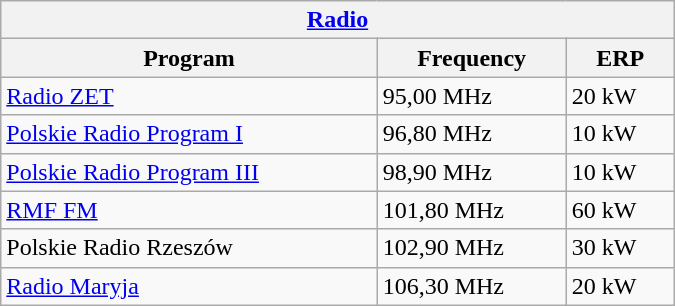<table class="wikitable" style="width: 450px;">
<tr>
<th colspan="4" align="center"><a href='#'>Radio</a></th>
</tr>
<tr>
<th>Program</th>
<th>Frequency</th>
<th>ERP</th>
</tr>
<tr>
<td><a href='#'>Radio ZET</a></td>
<td>95,00 MHz</td>
<td>20 kW</td>
</tr>
<tr>
<td><a href='#'>Polskie Radio Program I</a></td>
<td>96,80 MHz</td>
<td>10 kW</td>
</tr>
<tr>
<td><a href='#'>Polskie Radio Program III</a></td>
<td>98,90 MHz</td>
<td>10 kW</td>
</tr>
<tr>
<td><a href='#'>RMF FM</a></td>
<td>101,80 MHz</td>
<td>60 kW</td>
</tr>
<tr>
<td>Polskie Radio Rzeszów</td>
<td>102,90 MHz</td>
<td>30 kW</td>
</tr>
<tr>
<td><a href='#'>Radio Maryja</a></td>
<td>106,30 MHz</td>
<td>20 kW</td>
</tr>
</table>
